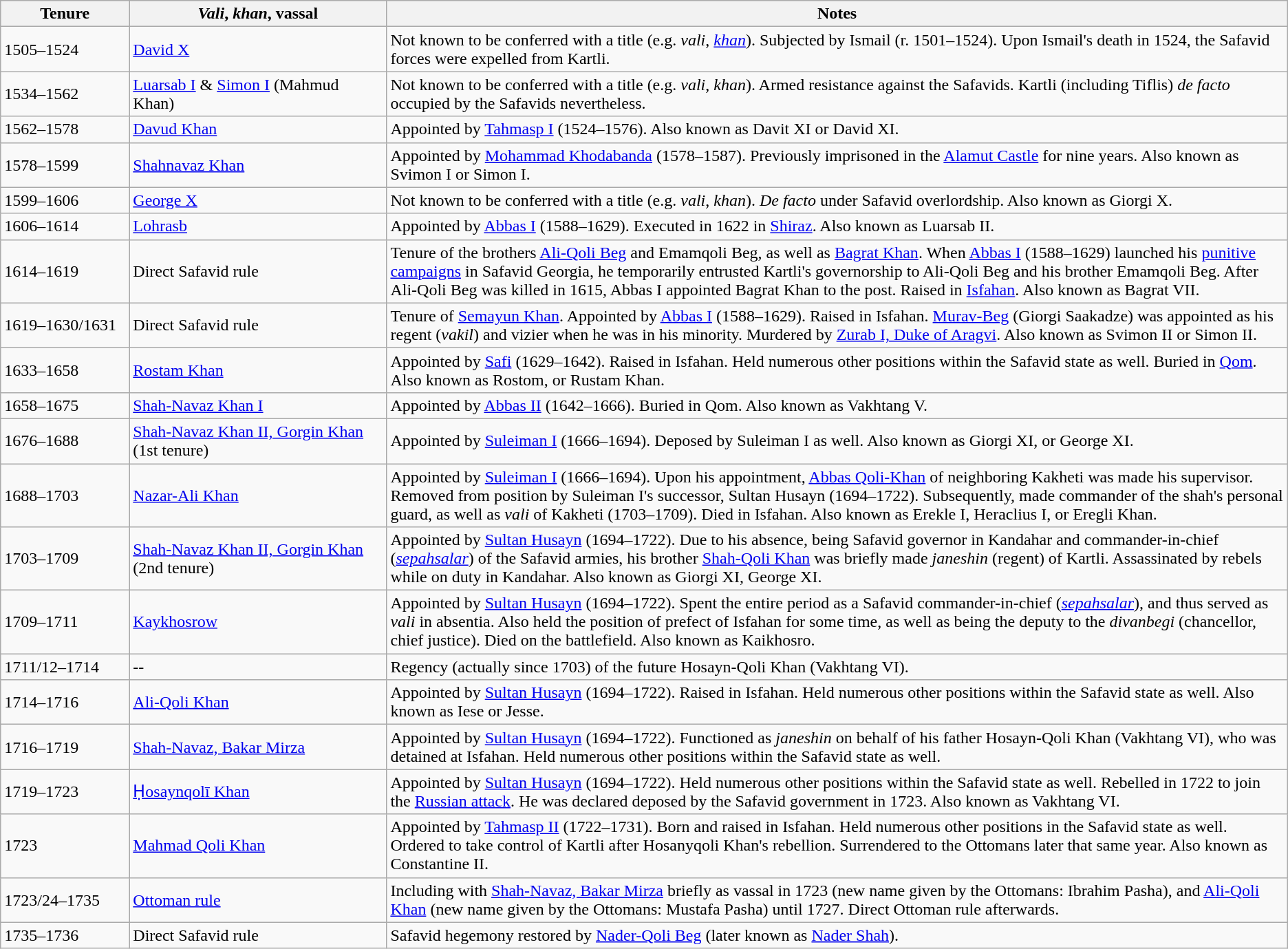<table class="wikitable">
<tr>
<th width="10%">Tenure</th>
<th width="20%"><em>Vali</em>, <em>khan</em>, vassal</th>
<th>Notes</th>
</tr>
<tr>
<td>1505–1524</td>
<td><a href='#'>David X</a></td>
<td>Not known to be conferred with a title (e.g. <em>vali</em>, <em><a href='#'>khan</a></em>). Subjected by Ismail (r. 1501–1524). Upon Ismail's death in 1524, the Safavid forces were expelled from Kartli.</td>
</tr>
<tr>
<td>1534–1562</td>
<td><a href='#'>Luarsab I</a> & <a href='#'>Simon I</a> (Mahmud Khan)</td>
<td>Not known to be conferred with a title (e.g. <em>vali</em>, <em>khan</em>). Armed resistance against the Safavids. Kartli (including Tiflis) <em>de facto</em> occupied by the Safavids nevertheless.</td>
</tr>
<tr>
<td>1562–1578</td>
<td><a href='#'>Davud Khan</a></td>
<td>Appointed by <a href='#'>Tahmasp I</a> (1524–1576). Also known as Davit XI or David XI.</td>
</tr>
<tr>
<td>1578–1599</td>
<td><a href='#'>Shahnavaz Khan</a></td>
<td>Appointed by <a href='#'>Mohammad Khodabanda</a> (1578–1587). Previously imprisoned in the <a href='#'>Alamut Castle</a> for nine years. Also known as Svimon I or Simon I.</td>
</tr>
<tr>
<td>1599–1606</td>
<td><a href='#'>George X</a></td>
<td>Not known to be conferred with a title (e.g. <em>vali</em>, <em>khan</em>). <em>De facto</em> under Safavid overlordship. Also known as Giorgi X.</td>
</tr>
<tr>
<td>1606–1614</td>
<td><a href='#'>Lohrasb</a></td>
<td>Appointed by <a href='#'>Abbas I</a> (1588–1629). Executed in 1622 in <a href='#'>Shiraz</a>. Also known as Luarsab II.</td>
</tr>
<tr>
<td>1614–1619</td>
<td>Direct Safavid rule</td>
<td>Tenure of the brothers <a href='#'>Ali-Qoli Beg</a> and Emamqoli Beg, as well as <a href='#'>Bagrat Khan</a>. When <a href='#'>Abbas I</a> (1588–1629) launched his <a href='#'>punitive campaigns</a> in Safavid Georgia, he temporarily entrusted Kartli's governorship to Ali-Qoli Beg and his brother Emamqoli Beg. After Ali-Qoli Beg was killed in 1615, Abbas I appointed Bagrat Khan to the post. Raised in <a href='#'>Isfahan</a>. Also known as Bagrat VII.</td>
</tr>
<tr>
<td>1619–1630/1631</td>
<td>Direct Safavid rule</td>
<td>Tenure of <a href='#'>Semayun Khan</a>. Appointed by <a href='#'>Abbas I</a> (1588–1629). Raised in Isfahan. <a href='#'>Murav-Beg</a> (Giorgi Saakadze) was appointed as his regent (<em>vakil</em>) and vizier when he was in his minority. Murdered by <a href='#'>Zurab I, Duke of Aragvi</a>. Also known as Svimon II or Simon II.</td>
</tr>
<tr>
<td>1633–1658</td>
<td><a href='#'>Rostam Khan</a></td>
<td>Appointed by <a href='#'>Safi</a> (1629–1642). Raised in Isfahan. Held numerous other positions within the Safavid state as well. Buried in <a href='#'>Qom</a>. Also known as Rostom, or Rustam Khan.</td>
</tr>
<tr>
<td>1658–1675</td>
<td><a href='#'>Shah-Navaz Khan I</a></td>
<td>Appointed by <a href='#'>Abbas II</a> (1642–1666). Buried in Qom. Also known as Vakhtang V.</td>
</tr>
<tr>
<td>1676–1688</td>
<td><a href='#'>Shah-Navaz Khan II, Gorgin Khan</a> (1st tenure)</td>
<td>Appointed by <a href='#'>Suleiman I</a> (1666–1694). Deposed by Suleiman I as well. Also known as Giorgi XI, or George XI.</td>
</tr>
<tr>
<td>1688–1703</td>
<td><a href='#'>Nazar-Ali Khan</a></td>
<td>Appointed by <a href='#'>Suleiman I</a> (1666–1694). Upon his appointment, <a href='#'>Abbas Qoli-Khan</a> of neighboring Kakheti was made his supervisor. Removed from position by Suleiman I's successor, Sultan Husayn (1694–1722). Subsequently, made commander of the shah's personal guard, as well as <em>vali</em> of Kakheti (1703–1709). Died in Isfahan. Also known as Erekle I, Heraclius I, or Eregli Khan.</td>
</tr>
<tr>
<td>1703–1709</td>
<td><a href='#'>Shah-Navaz Khan II, Gorgin Khan</a> (2nd tenure)</td>
<td>Appointed by <a href='#'>Sultan Husayn</a> (1694–1722). Due to his absence, being Safavid governor in Kandahar and commander-in-chief (<em><a href='#'>sepahsalar</a></em>) of the Safavid armies, his brother <a href='#'>Shah-Qoli Khan</a> was briefly made <em>janeshin</em> (regent) of Kartli. Assassinated by rebels while on duty in Kandahar. Also known as Giorgi XI, George XI.</td>
</tr>
<tr>
<td>1709–1711</td>
<td><a href='#'>Kaykhosrow</a></td>
<td>Appointed by <a href='#'>Sultan Husayn</a> (1694–1722). Spent the entire period as a Safavid commander-in-chief (<em><a href='#'>sepahsalar</a></em>), and thus served as <em>vali</em> in absentia. Also held the position of prefect of Isfahan for some time, as well as being the deputy to the <em>divanbegi</em> (chancellor, chief justice). Died on the battlefield. Also known as Kaikhosro.</td>
</tr>
<tr>
<td>1711/12–1714</td>
<td>--</td>
<td>Regency (actually since 1703) of the future Hosayn-Qoli Khan (Vakhtang VI).</td>
</tr>
<tr>
<td>1714–1716</td>
<td><a href='#'>Ali-Qoli Khan</a></td>
<td>Appointed by <a href='#'>Sultan Husayn</a> (1694–1722). Raised in Isfahan. Held numerous other positions within the Safavid state as well. Also known as Iese or Jesse.</td>
</tr>
<tr>
<td>1716–1719</td>
<td><a href='#'>Shah-Navaz, Bakar Mirza</a></td>
<td>Appointed by <a href='#'>Sultan Husayn</a> (1694–1722). Functioned as <em>janeshin</em> on behalf of his father Hosayn-Qoli Khan (Vakhtang VI), who was detained at Isfahan. Held numerous other positions within the Safavid state as well.</td>
</tr>
<tr>
<td>1719–1723</td>
<td><a href='#'>Ḥosaynqolī Khan</a></td>
<td>Appointed by <a href='#'>Sultan Husayn</a> (1694–1722). Held numerous other positions within the Safavid state as well. Rebelled in 1722 to join the <a href='#'>Russian attack</a>. He was declared deposed by the Safavid government in 1723. Also known as Vakhtang VI.</td>
</tr>
<tr>
<td>1723</td>
<td><a href='#'>Mahmad Qoli Khan</a></td>
<td>Appointed by <a href='#'>Tahmasp II</a> (1722–1731). Born and raised in Isfahan. Held numerous other positions in the Safavid state as well. Ordered to take control of Kartli after Hosanyqoli Khan's rebellion. Surrendered to the Ottomans later that same year. Also known as Constantine II.</td>
</tr>
<tr>
<td>1723/24–1735</td>
<td><a href='#'>Ottoman rule</a></td>
<td>Including with <a href='#'>Shah-Navaz, Bakar Mirza</a> briefly as vassal in 1723 (new name given by the Ottomans: Ibrahim Pasha), and <a href='#'>Ali-Qoli Khan</a> (new name given by the Ottomans: Mustafa Pasha) until 1727. Direct Ottoman rule afterwards.</td>
</tr>
<tr>
<td>1735–1736</td>
<td>Direct Safavid rule</td>
<td>Safavid hegemony restored by <a href='#'>Nader-Qoli Beg</a> (later known as <a href='#'>Nader Shah</a>).</td>
</tr>
</table>
